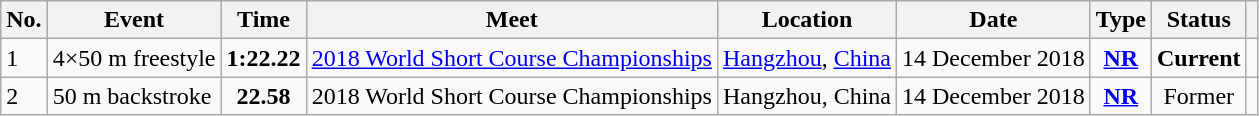<table class="wikitable sortable">
<tr>
<th>No.</th>
<th>Event</th>
<th>Time</th>
<th>Meet</th>
<th>Location</th>
<th>Date</th>
<th>Type</th>
<th>Status</th>
<th></th>
</tr>
<tr>
<td>1</td>
<td>4×50 m freestyle</td>
<td style="text-align:center;"><strong>1:22.22</strong></td>
<td><a href='#'>2018 World Short Course Championships</a></td>
<td><a href='#'>Hangzhou</a>, <a href='#'>China</a></td>
<td>14 December 2018</td>
<td style="text-align:center;"><strong><a href='#'>NR</a></strong></td>
<td style="text-align:center;"><strong>Current</strong></td>
<td style="text-align:center;"></td>
</tr>
<tr>
<td>2</td>
<td>50 m backstroke</td>
<td style="text-align:center;"><strong>22.58</strong></td>
<td>2018 World Short Course Championships</td>
<td>Hangzhou, China</td>
<td>14 December 2018</td>
<td style="text-align:center;"><strong><a href='#'>NR</a></strong></td>
<td style="text-align:center;">Former</td>
<td style="text-align:center;"></td>
</tr>
</table>
